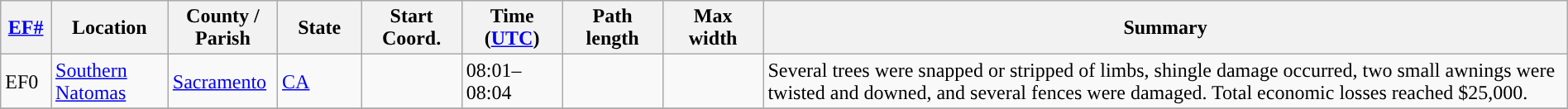<table class="wikitable sortable" style="width:100%;">
<tr>
<th scope="col" style="width:3%; text-align:center;"><a href='#'>EF#</a></th>
<th scope="col" style="width:7%; text-align:center;" class="unsortable">Location</th>
<th scope="col" style="width:6%; text-align:center;" class="unsortable">County / Parish</th>
<th scope="col" style="width:5%; text-align:center;">State</th>
<th scope="col" style="width:6%; text-align:center;">Start Coord.</th>
<th scope="col" style="width:6%; text-align:center;">Time (<a href='#'>UTC</a>)</th>
<th scope="col" style="width:6%; text-align:center;">Path length</th>
<th scope="col" style="width:6%; text-align:center;">Max width</th>
<th scope="col" class="unsortable" style="width:48%; text-align:center;">Summary</th>
</tr>
<tr>
<td>EF0</td>
<td><a href='#'>Southern Natomas</a></td>
<td><a href='#'>Sacramento</a></td>
<td><a href='#'>CA</a></td>
<td></td>
<td>08:01–08:04</td>
<td></td>
<td></td>
<td>Several trees were snapped or stripped of limbs, shingle damage occurred, two small awnings were twisted and downed, and several fences were damaged. Total economic losses reached $25,000.</td>
</tr>
<tr>
</tr>
</table>
